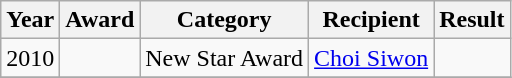<table class="wikitable">
<tr>
<th>Year</th>
<th>Award</th>
<th>Category</th>
<th>Recipient</th>
<th>Result</th>
</tr>
<tr>
<td rowspan=1>2010</td>
<td></td>
<td>New Star Award</td>
<td><a href='#'>Choi Siwon</a></td>
<td></td>
</tr>
<tr>
</tr>
</table>
